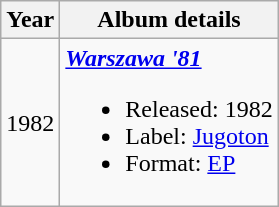<table class ="wikitable">
<tr>
<th>Year</th>
<th>Album details</th>
</tr>
<tr>
<td style="text-align:center;">1982</td>
<td><strong><em><a href='#'>Warszawa '81</a></em></strong><br><ul><li>Released: 1982</li><li>Label: <a href='#'>Jugoton</a></li><li>Format: <a href='#'>EP</a></li></ul></td>
</tr>
</table>
